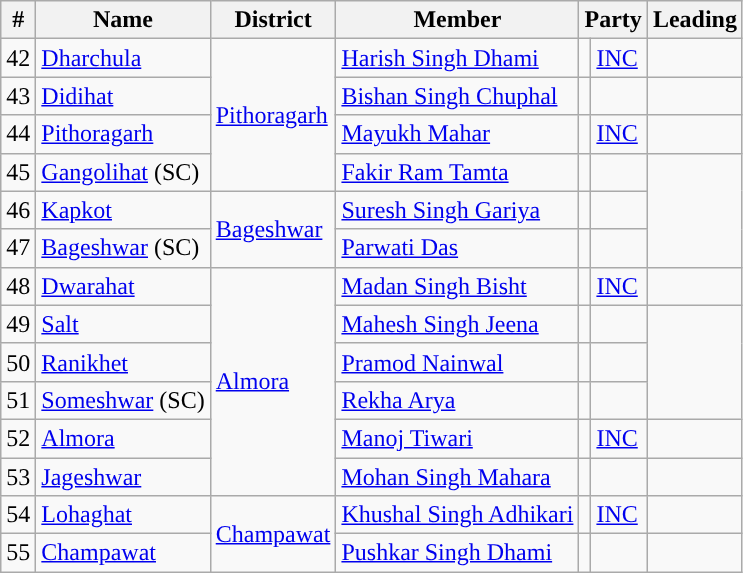<table class="wikitable">
<tr>
<th>#</th>
<th>Name</th>
<th>District</th>
<th>Member</th>
<th colspan="2">Party</th>
<th colspan="2">Leading<br></th>
</tr>
<tr>
<td align="center">42</td>
<td><a href='#'>Dharchula</a></td>
<td rowspan="4"><a href='#'>Pithoragarh</a></td>
<td><a href='#'>Harish Singh Dhami</a></td>
<td style="background-color: "></td>
<td><a href='#'>INC</a></td>
<td></td>
</tr>
<tr>
<td align="center">43</td>
<td><a href='#'>Didihat</a></td>
<td><a href='#'>Bishan Singh Chuphal</a></td>
<td></td>
<td></td>
</tr>
<tr>
<td align="center">44</td>
<td><a href='#'>Pithoragarh</a></td>
<td><a href='#'>Mayukh Mahar</a></td>
<td style="background-color: "></td>
<td><a href='#'>INC</a></td>
<td></td>
</tr>
<tr>
<td align="center">45</td>
<td><a href='#'>Gangolihat</a> (SC)</td>
<td><a href='#'>Fakir Ram Tamta</a></td>
<td></td>
<td></td>
</tr>
<tr>
<td align="center">46</td>
<td><a href='#'>Kapkot</a></td>
<td rowspan="2"><a href='#'>Bageshwar</a></td>
<td><a href='#'>Suresh Singh Gariya</a></td>
<td></td>
<td></td>
</tr>
<tr>
<td align="center">47</td>
<td><a href='#'>Bageshwar</a> (SC)</td>
<td><a href='#'>Parwati Das</a></td>
<td></td>
<td></td>
</tr>
<tr>
<td align="center">48</td>
<td><a href='#'>Dwarahat</a></td>
<td rowspan="6"><a href='#'>Almora</a></td>
<td><a href='#'>Madan Singh Bisht</a></td>
<td style="background-color: "></td>
<td><a href='#'>INC</a></td>
<td></td>
</tr>
<tr>
<td align="center">49</td>
<td><a href='#'>Salt</a></td>
<td><a href='#'>Mahesh Singh Jeena</a></td>
<td></td>
<td></td>
</tr>
<tr>
<td align="center">50</td>
<td><a href='#'>Ranikhet</a></td>
<td><a href='#'>Pramod Nainwal</a></td>
<td></td>
<td></td>
</tr>
<tr>
<td align="center">51</td>
<td><a href='#'>Someshwar</a> (SC)</td>
<td><a href='#'>Rekha Arya</a></td>
<td></td>
<td></td>
</tr>
<tr>
<td align="center">52</td>
<td><a href='#'>Almora</a></td>
<td><a href='#'>Manoj Tiwari</a></td>
<td style="background-color: "></td>
<td><a href='#'>INC</a></td>
<td></td>
</tr>
<tr>
<td align="center">53</td>
<td><a href='#'>Jageshwar</a></td>
<td><a href='#'>Mohan Singh Mahara</a></td>
<td></td>
<td></td>
</tr>
<tr>
<td align="center">54</td>
<td><a href='#'>Lohaghat</a></td>
<td rowspan="2"><a href='#'>Champawat</a></td>
<td><a href='#'>Khushal Singh Adhikari</a></td>
<td style="background-color: "></td>
<td><a href='#'>INC</a></td>
<td></td>
</tr>
<tr>
<td align="center">55</td>
<td><a href='#'>Champawat</a></td>
<td><a href='#'>Pushkar Singh Dhami</a></td>
<td></td>
<td></td>
</tr>
</table>
